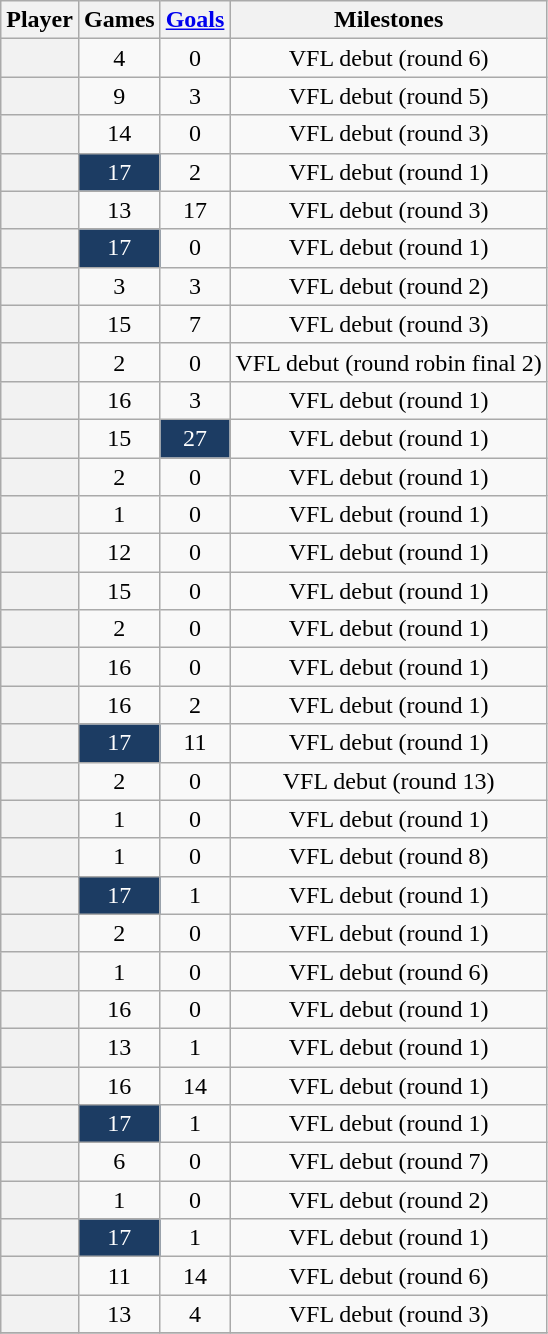<table class="wikitable plainrowheaders sortable" style="text-align:center;">
<tr>
<th scope="col">Player</th>
<th scope="col" width:3em>Games</th>
<th scope="col" width:3em><a href='#'>Goals</a></th>
<th scope="col" width:3em>Milestones</th>
</tr>
<tr>
<th scope="row"></th>
<td>4</td>
<td>0</td>
<td>VFL debut (round 6)</td>
</tr>
<tr>
<th scope="row"></th>
<td>9</td>
<td>3</td>
<td>VFL debut (round 5)</td>
</tr>
<tr>
<th scope="row"></th>
<td>14</td>
<td>0</td>
<td>VFL debut (round 3)</td>
</tr>
<tr>
<th scope="row"></th>
<td style="background:#1C3C63; color:white">17</td>
<td>2</td>
<td>VFL debut (round 1)</td>
</tr>
<tr>
<th scope="row"></th>
<td>13</td>
<td>17</td>
<td>VFL debut (round 3)</td>
</tr>
<tr>
<th scope="row"></th>
<td style="background:#1C3C63; color:white">17</td>
<td>0</td>
<td>VFL debut (round 1)</td>
</tr>
<tr>
<th scope="row"></th>
<td>3</td>
<td>3</td>
<td>VFL debut (round 2)</td>
</tr>
<tr>
<th scope="row"></th>
<td>15</td>
<td>7</td>
<td>VFL debut (round 3)</td>
</tr>
<tr>
<th scope="row"></th>
<td>2</td>
<td>0</td>
<td>VFL debut (round robin final 2)</td>
</tr>
<tr>
<th scope="row"></th>
<td>16</td>
<td>3</td>
<td>VFL debut (round 1)</td>
</tr>
<tr>
<th scope="row"></th>
<td>15</td>
<td style="background:#1C3C63; color:white">27</td>
<td>VFL debut (round 1)</td>
</tr>
<tr>
<th scope="row"></th>
<td>2</td>
<td>0</td>
<td>VFL debut (round 1)</td>
</tr>
<tr>
<th scope="row"></th>
<td>1</td>
<td>0</td>
<td>VFL debut (round 1)</td>
</tr>
<tr>
<th scope="row"></th>
<td>12</td>
<td>0</td>
<td>VFL debut (round 1)</td>
</tr>
<tr>
<th scope="row"></th>
<td>15</td>
<td>0</td>
<td>VFL debut (round 1)</td>
</tr>
<tr>
<th scope="row"></th>
<td>2</td>
<td>0</td>
<td>VFL debut (round 1)</td>
</tr>
<tr>
<th scope="row"></th>
<td>16</td>
<td>0</td>
<td>VFL debut (round 1)</td>
</tr>
<tr>
<th scope="row"></th>
<td>16</td>
<td>2</td>
<td>VFL debut (round 1)</td>
</tr>
<tr>
<th scope="row"></th>
<td style="background:#1C3C63; color:white">17</td>
<td>11</td>
<td>VFL debut (round 1)</td>
</tr>
<tr>
<th scope="row"></th>
<td>2</td>
<td>0</td>
<td>VFL debut (round 13)</td>
</tr>
<tr>
<th scope="row"></th>
<td>1</td>
<td>0</td>
<td>VFL debut (round 1)</td>
</tr>
<tr>
<th scope="row"></th>
<td>1</td>
<td>0</td>
<td>VFL debut (round 8)</td>
</tr>
<tr>
<th scope="row"></th>
<td style="background:#1C3C63; color:white">17</td>
<td>1</td>
<td>VFL debut (round 1)</td>
</tr>
<tr>
<th scope="row"></th>
<td>2</td>
<td>0</td>
<td>VFL debut (round 1)</td>
</tr>
<tr>
<th scope="row"></th>
<td>1</td>
<td>0</td>
<td>VFL debut (round 6)</td>
</tr>
<tr>
<th scope="row"></th>
<td>16</td>
<td>0</td>
<td>VFL debut (round 1)</td>
</tr>
<tr>
<th scope="row"></th>
<td>13</td>
<td>1</td>
<td>VFL debut (round 1)</td>
</tr>
<tr>
<th scope="row"></th>
<td>16</td>
<td>14</td>
<td>VFL debut (round 1)</td>
</tr>
<tr>
<th scope="row"></th>
<td style="background:#1C3C63; color:white">17</td>
<td>1</td>
<td>VFL debut (round 1)</td>
</tr>
<tr>
<th scope="row"></th>
<td>6</td>
<td>0</td>
<td>VFL debut (round 7)</td>
</tr>
<tr>
<th scope="row"></th>
<td>1</td>
<td>0</td>
<td>VFL debut (round 2)</td>
</tr>
<tr>
<th scope="row"></th>
<td style="background:#1C3C63; color:white">17</td>
<td>1</td>
<td>VFL debut (round 1)</td>
</tr>
<tr>
<th scope="row"></th>
<td>11</td>
<td>14</td>
<td>VFL debut (round 6)</td>
</tr>
<tr>
<th scope="row"></th>
<td>13</td>
<td>4</td>
<td>VFL debut (round 3)</td>
</tr>
<tr>
</tr>
</table>
